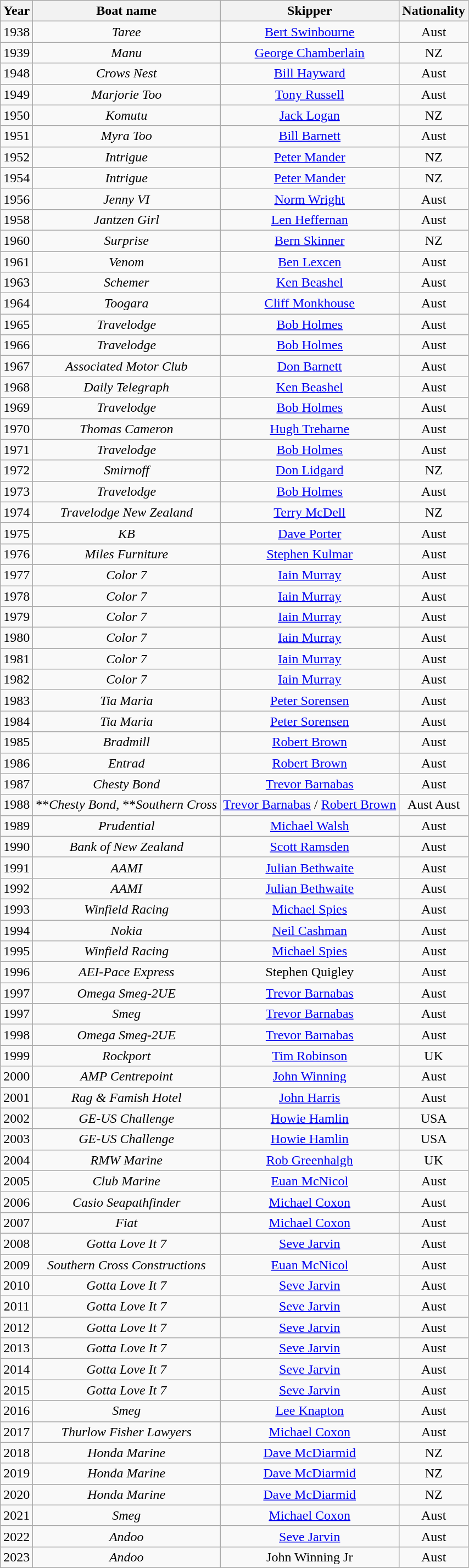<table class="wikitable sortable" style="text-align: center;">
<tr>
<th>Year</th>
<th>Boat name</th>
<th>Skipper</th>
<th>Nationality</th>
</tr>
<tr>
<td>1938</td>
<td><em>Taree</em></td>
<td><a href='#'>Bert Swinbourne</a></td>
<td>Aust</td>
</tr>
<tr>
<td>1939</td>
<td><em>Manu</em></td>
<td><a href='#'>George Chamberlain</a></td>
<td>NZ</td>
</tr>
<tr>
<td>1948</td>
<td><em>Crows Nest</em></td>
<td><a href='#'>Bill Hayward</a></td>
<td>Aust</td>
</tr>
<tr>
<td>1949</td>
<td><em>Marjorie Too</em></td>
<td><a href='#'>Tony Russell</a></td>
<td>Aust</td>
</tr>
<tr>
<td>1950</td>
<td><em>Komutu</em></td>
<td><a href='#'>Jack Logan</a></td>
<td>NZ</td>
</tr>
<tr>
<td>1951</td>
<td><em>Myra Too</em></td>
<td><a href='#'>Bill Barnett</a></td>
<td>Aust</td>
</tr>
<tr>
<td>1952</td>
<td><em>Intrigue</em></td>
<td><a href='#'>Peter Mander</a></td>
<td>NZ</td>
</tr>
<tr>
<td>1954</td>
<td><em>Intrigue</em></td>
<td><a href='#'>Peter Mander</a></td>
<td>NZ</td>
</tr>
<tr>
<td>1956</td>
<td><em>Jenny VI</em></td>
<td><a href='#'>Norm Wright</a></td>
<td>Aust</td>
</tr>
<tr>
<td>1958</td>
<td><em>Jantzen Girl</em></td>
<td><a href='#'>Len Heffernan</a></td>
<td>Aust</td>
</tr>
<tr>
<td>1960</td>
<td><em>Surprise</em></td>
<td><a href='#'>Bern Skinner</a></td>
<td>NZ</td>
</tr>
<tr>
<td>1961</td>
<td><em>Venom</em></td>
<td><a href='#'>Ben Lexcen</a></td>
<td>Aust</td>
</tr>
<tr>
<td>1963</td>
<td><em>Schemer</em></td>
<td><a href='#'>Ken Beashel</a></td>
<td>Aust</td>
</tr>
<tr>
<td>1964</td>
<td><em>Toogara</em></td>
<td><a href='#'>Cliff Monkhouse</a></td>
<td>Aust</td>
</tr>
<tr>
<td>1965</td>
<td><em>Travelodge</em></td>
<td><a href='#'>Bob Holmes</a></td>
<td>Aust</td>
</tr>
<tr>
<td>1966</td>
<td><em>Travelodge</em></td>
<td><a href='#'>Bob Holmes</a></td>
<td>Aust</td>
</tr>
<tr>
<td>1967</td>
<td><em>Associated Motor Club</em></td>
<td><a href='#'>Don Barnett</a></td>
<td>Aust</td>
</tr>
<tr>
<td>1968</td>
<td><em>Daily Telegraph</em></td>
<td><a href='#'>Ken Beashel</a></td>
<td>Aust</td>
</tr>
<tr>
<td>1969</td>
<td><em>Travelodge</em></td>
<td><a href='#'>Bob Holmes</a></td>
<td>Aust</td>
</tr>
<tr>
<td>1970</td>
<td><em>Thomas Cameron</em></td>
<td><a href='#'>Hugh Treharne</a></td>
<td>Aust</td>
</tr>
<tr>
<td>1971</td>
<td><em>Travelodge</em></td>
<td><a href='#'>Bob Holmes</a></td>
<td>Aust</td>
</tr>
<tr>
<td>1972</td>
<td><em>Smirnoff</em></td>
<td><a href='#'>Don Lidgard</a></td>
<td>NZ</td>
</tr>
<tr>
<td>1973</td>
<td><em>Travelodge</em></td>
<td><a href='#'>Bob Holmes</a></td>
<td>Aust</td>
</tr>
<tr>
<td>1974</td>
<td><em>Travelodge New Zealand</em></td>
<td><a href='#'>Terry McDell</a></td>
<td>NZ</td>
</tr>
<tr>
<td>1975</td>
<td><em>KB</em></td>
<td><a href='#'>Dave Porter</a></td>
<td>Aust</td>
</tr>
<tr>
<td>1976</td>
<td><em>Miles Furniture</em></td>
<td><a href='#'>Stephen Kulmar</a></td>
<td>Aust</td>
</tr>
<tr>
<td>1977</td>
<td><em>Color 7</em></td>
<td><a href='#'>Iain Murray</a></td>
<td>Aust</td>
</tr>
<tr>
<td>1978</td>
<td><em>Color 7</em></td>
<td><a href='#'>Iain Murray</a></td>
<td>Aust</td>
</tr>
<tr>
<td>1979</td>
<td><em>Color 7</em></td>
<td><a href='#'>Iain Murray</a></td>
<td>Aust</td>
</tr>
<tr>
<td>1980</td>
<td><em>Color 7</em></td>
<td><a href='#'>Iain Murray</a></td>
<td>Aust</td>
</tr>
<tr>
<td>1981</td>
<td><em>Color 7</em></td>
<td><a href='#'>Iain Murray</a></td>
<td>Aust</td>
</tr>
<tr>
<td>1982</td>
<td><em>Color 7</em></td>
<td><a href='#'>Iain Murray</a></td>
<td>Aust</td>
</tr>
<tr>
<td>1983</td>
<td><em>Tia Maria</em></td>
<td><a href='#'>Peter Sorensen</a></td>
<td>Aust</td>
</tr>
<tr>
<td>1984</td>
<td><em>Tia Maria</em></td>
<td><a href='#'>Peter Sorensen</a></td>
<td>Aust</td>
</tr>
<tr>
<td>1985</td>
<td><em>Bradmill</em></td>
<td><a href='#'>Robert Brown</a></td>
<td>Aust</td>
</tr>
<tr>
<td>1986</td>
<td><em>Entrad</em></td>
<td><a href='#'>Robert Brown</a></td>
<td>Aust</td>
</tr>
<tr>
<td>1987</td>
<td><em>Chesty Bond</em></td>
<td><a href='#'>Trevor Barnabas</a></td>
<td>Aust</td>
</tr>
<tr>
<td>1988</td>
<td>**<em>Chesty Bond</em>, **<em>Southern Cross</em></td>
<td><a href='#'>Trevor Barnabas</a> / <a href='#'>Robert Brown</a></td>
<td>Aust Aust</td>
</tr>
<tr>
<td>1989</td>
<td><em>Prudential</em></td>
<td><a href='#'>Michael Walsh</a></td>
<td>Aust</td>
</tr>
<tr>
<td>1990</td>
<td><em>Bank of New Zealand</em></td>
<td><a href='#'>Scott Ramsden</a></td>
<td>Aust</td>
</tr>
<tr>
<td>1991</td>
<td><em>AAMI</em></td>
<td><a href='#'>Julian Bethwaite</a></td>
<td>Aust</td>
</tr>
<tr>
<td>1992</td>
<td><em>AAMI</em></td>
<td><a href='#'>Julian Bethwaite</a></td>
<td>Aust</td>
</tr>
<tr>
<td>1993</td>
<td><em>Winfield Racing</em></td>
<td><a href='#'>Michael Spies</a></td>
<td>Aust</td>
</tr>
<tr>
<td>1994</td>
<td><em>Nokia</em></td>
<td><a href='#'>Neil Cashman</a></td>
<td>Aust</td>
</tr>
<tr>
<td>1995</td>
<td><em>Winfield Racing</em></td>
<td><a href='#'>Michael Spies</a></td>
<td>Aust</td>
</tr>
<tr>
<td>1996</td>
<td><em>AEI-Pace Express</em></td>
<td>Stephen Quigley</td>
<td>Aust</td>
</tr>
<tr>
<td>1997</td>
<td><em>Omega Smeg-2UE</em></td>
<td><a href='#'>Trevor Barnabas</a></td>
<td>Aust</td>
</tr>
<tr>
<td>1997</td>
<td><em>Smeg</em></td>
<td><a href='#'>Trevor Barnabas</a></td>
<td>Aust</td>
</tr>
<tr>
<td>1998</td>
<td><em>Omega Smeg-2UE</em></td>
<td><a href='#'>Trevor Barnabas</a></td>
<td>Aust</td>
</tr>
<tr>
<td>1999</td>
<td><em>Rockport</em></td>
<td><a href='#'>Tim Robinson</a></td>
<td>UK</td>
</tr>
<tr>
<td>2000</td>
<td><em>AMP Centrepoint</em></td>
<td><a href='#'>John Winning</a></td>
<td>Aust</td>
</tr>
<tr>
<td>2001</td>
<td><em>Rag & Famish Hotel</em></td>
<td><a href='#'>John Harris</a></td>
<td>Aust</td>
</tr>
<tr>
<td>2002</td>
<td><em>GE-US Challenge</em></td>
<td><a href='#'>Howie Hamlin</a></td>
<td>USA</td>
</tr>
<tr>
<td>2003</td>
<td><em>GE-US Challenge</em></td>
<td><a href='#'>Howie Hamlin</a></td>
<td>USA</td>
</tr>
<tr>
<td>2004</td>
<td><em>RMW Marine</em></td>
<td><a href='#'>Rob Greenhalgh</a></td>
<td>UK</td>
</tr>
<tr>
<td>2005</td>
<td><em>Club Marine</em></td>
<td><a href='#'>Euan McNicol</a></td>
<td>Aust</td>
</tr>
<tr>
<td>2006</td>
<td><em>Casio Seapathfinder</em></td>
<td><a href='#'>Michael Coxon</a></td>
<td>Aust</td>
</tr>
<tr>
<td>2007</td>
<td><em>Fiat</em></td>
<td><a href='#'>Michael Coxon</a></td>
<td>Aust</td>
</tr>
<tr>
<td>2008</td>
<td><em>Gotta Love It 7</em></td>
<td><a href='#'>Seve Jarvin</a></td>
<td>Aust</td>
</tr>
<tr>
<td>2009</td>
<td><em>Southern Cross Constructions</em></td>
<td><a href='#'>Euan McNicol</a></td>
<td>Aust</td>
</tr>
<tr>
<td>2010</td>
<td><em>Gotta Love It 7</em></td>
<td><a href='#'>Seve Jarvin</a></td>
<td>Aust</td>
</tr>
<tr>
<td>2011</td>
<td><em>Gotta Love It 7</em></td>
<td><a href='#'>Seve Jarvin</a></td>
<td>Aust</td>
</tr>
<tr>
<td>2012</td>
<td><em>Gotta Love It 7</em></td>
<td><a href='#'>Seve Jarvin</a></td>
<td>Aust</td>
</tr>
<tr>
<td>2013</td>
<td><em>Gotta Love It 7</em></td>
<td><a href='#'>Seve Jarvin</a></td>
<td>Aust</td>
</tr>
<tr>
<td>2014</td>
<td><em>Gotta Love It 7</em></td>
<td><a href='#'>Seve Jarvin</a></td>
<td>Aust</td>
</tr>
<tr>
<td>2015</td>
<td><em>Gotta Love It 7</em></td>
<td><a href='#'>Seve Jarvin</a></td>
<td>Aust</td>
</tr>
<tr>
<td>2016</td>
<td><em>Smeg</em></td>
<td><a href='#'>Lee Knapton</a></td>
<td>Aust </td>
</tr>
<tr>
<td>2017</td>
<td><em>Thurlow Fisher Lawyers</em></td>
<td><a href='#'>Michael Coxon</a></td>
<td>Aust</td>
</tr>
<tr>
<td>2018</td>
<td><em>Honda Marine</em></td>
<td><a href='#'>Dave McDiarmid</a></td>
<td>NZ</td>
</tr>
<tr>
<td>2019</td>
<td><em>Honda Marine</em></td>
<td><a href='#'>Dave McDiarmid</a></td>
<td>NZ</td>
</tr>
<tr>
<td>2020</td>
<td><em>Honda Marine</em></td>
<td><a href='#'>Dave McDiarmid</a></td>
<td>NZ</td>
</tr>
<tr>
<td>2021</td>
<td><em>Smeg</em></td>
<td><a href='#'>Michael Coxon</a></td>
<td>Aust</td>
</tr>
<tr>
<td>2022</td>
<td><em>Andoo</em></td>
<td><a href='#'>Seve Jarvin</a></td>
<td>Aust</td>
</tr>
<tr>
<td>2023</td>
<td><em>Andoo</em></td>
<td>John Winning Jr</td>
<td>Aust</td>
</tr>
</table>
